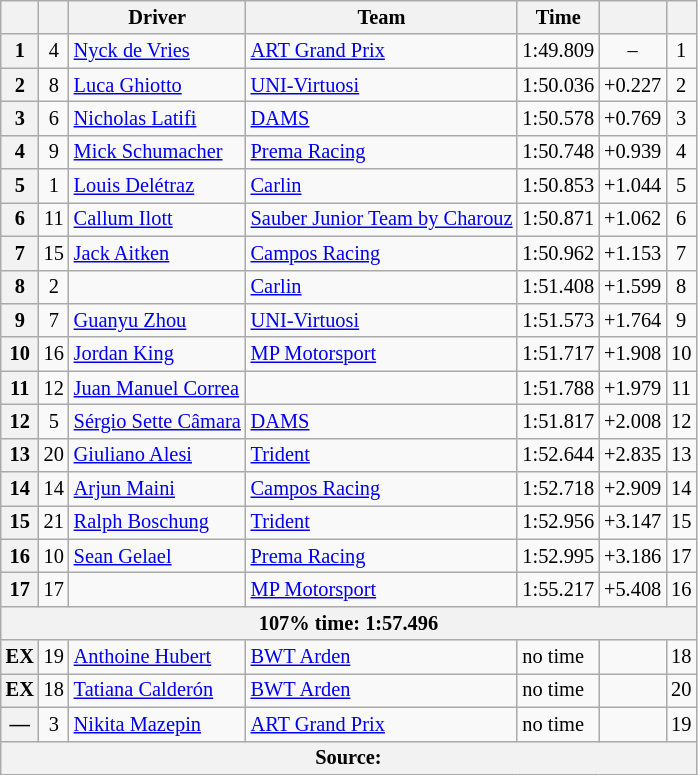<table class="wikitable" style="font-size:85%">
<tr>
<th scope="col"></th>
<th scope="col"></th>
<th scope="col">Driver</th>
<th scope="col">Team</th>
<th scope="col">Time</th>
<th scope="col"></th>
<th scope="col"></th>
</tr>
<tr>
<th scope="row">1</th>
<td align="center">4</td>
<td> <a href='#'>Nyck de Vries</a></td>
<td><a href='#'>ART Grand Prix</a></td>
<td>1:49.809</td>
<td align="center">–</td>
<td align="center">1</td>
</tr>
<tr>
<th scope="row">2</th>
<td align="center">8</td>
<td> <a href='#'>Luca Ghiotto</a></td>
<td><a href='#'>UNI-Virtuosi</a></td>
<td>1:50.036</td>
<td align="center">+0.227</td>
<td align="center">2</td>
</tr>
<tr>
<th scope="row">3</th>
<td align="center">6</td>
<td> <a href='#'>Nicholas Latifi</a></td>
<td><a href='#'>DAMS</a></td>
<td>1:50.578</td>
<td align="center">+0.769</td>
<td align="center">3</td>
</tr>
<tr>
<th scope="row">4</th>
<td align="center">9</td>
<td> <a href='#'>Mick Schumacher</a></td>
<td><a href='#'>Prema Racing</a></td>
<td>1:50.748</td>
<td align="center">+0.939</td>
<td align="center">4</td>
</tr>
<tr>
<th scope="row">5</th>
<td align="center">1</td>
<td> <a href='#'>Louis Delétraz</a></td>
<td><a href='#'>Carlin</a></td>
<td>1:50.853</td>
<td align="center">+1.044</td>
<td align="center">5</td>
</tr>
<tr>
<th scope="row">6</th>
<td align="center">11</td>
<td> <a href='#'>Callum Ilott</a></td>
<td><a href='#'>Sauber Junior Team by Charouz</a></td>
<td>1:50.871</td>
<td align="center">+1.062</td>
<td align="center">6</td>
</tr>
<tr>
<th scope="row">7</th>
<td align="center">15</td>
<td> <a href='#'>Jack Aitken</a></td>
<td><a href='#'>Campos Racing</a></td>
<td>1:50.962</td>
<td align="center">+1.153</td>
<td align="center">7</td>
</tr>
<tr>
<th scope="row">8</th>
<td align="center">2</td>
<td></td>
<td><a href='#'>Carlin</a></td>
<td>1:51.408</td>
<td align="center">+1.599</td>
<td align="center">8</td>
</tr>
<tr>
<th scope="row">9</th>
<td align="center">7</td>
<td> <a href='#'>Guanyu Zhou</a></td>
<td><a href='#'>UNI-Virtuosi</a></td>
<td>1:51.573</td>
<td align="center">+1.764</td>
<td align="center">9</td>
</tr>
<tr>
<th scope="row">10</th>
<td align="center">16</td>
<td> <a href='#'>Jordan King</a></td>
<td><a href='#'>MP Motorsport</a></td>
<td>1:51.717</td>
<td align="center">+1.908</td>
<td align="center">10</td>
</tr>
<tr>
<th scope="row">11</th>
<td align="center">12</td>
<td> <a href='#'>Juan Manuel Correa</a></td>
<td></td>
<td>1:51.788</td>
<td align="center">+1.979</td>
<td align="center">11</td>
</tr>
<tr>
<th scope="row">12</th>
<td align="center">5</td>
<td> <a href='#'>Sérgio Sette Câmara</a></td>
<td><a href='#'>DAMS</a></td>
<td>1:51.817</td>
<td align="center">+2.008</td>
<td align="center">12</td>
</tr>
<tr>
<th scope="row">13</th>
<td align="center">20</td>
<td> <a href='#'>Giuliano Alesi</a></td>
<td><a href='#'>Trident</a></td>
<td>1:52.644</td>
<td align="center">+2.835</td>
<td align="center">13</td>
</tr>
<tr>
<th scope="row">14</th>
<td align="center">14</td>
<td> <a href='#'>Arjun Maini</a></td>
<td><a href='#'>Campos Racing</a></td>
<td>1:52.718</td>
<td align="center">+2.909</td>
<td align="center">14</td>
</tr>
<tr>
<th scope="row">15</th>
<td align="center">21</td>
<td> <a href='#'>Ralph Boschung</a></td>
<td><a href='#'>Trident</a></td>
<td>1:52.956</td>
<td align="center">+3.147</td>
<td align="center">15</td>
</tr>
<tr>
<th scope="row">16</th>
<td align="center">10</td>
<td> <a href='#'>Sean Gelael</a></td>
<td><a href='#'>Prema Racing</a></td>
<td>1:52.995</td>
<td align="center">+3.186</td>
<td align="center">17</td>
</tr>
<tr>
<th scope="row">17</th>
<td align="center">17</td>
<td></td>
<td><a href='#'>MP Motorsport</a></td>
<td>1:55.217</td>
<td align="center">+5.408</td>
<td align="center">16</td>
</tr>
<tr>
<th colspan="7">107% time: 1:57.496</th>
</tr>
<tr>
<th scope="row">EX</th>
<td align="center">19</td>
<td> <a href='#'>Anthoine Hubert</a></td>
<td><a href='#'>BWT Arden</a></td>
<td>no time</td>
<td align="center"></td>
<td align="center">18</td>
</tr>
<tr>
<th scope="row">EX</th>
<td align="center">18</td>
<td> <a href='#'>Tatiana Calderón</a></td>
<td><a href='#'>BWT Arden</a></td>
<td>no time</td>
<td align="center"></td>
<td align="center">20</td>
</tr>
<tr>
<th scope="row">—</th>
<td align="center">3</td>
<td> <a href='#'>Nikita Mazepin</a></td>
<td><a href='#'>ART Grand Prix</a></td>
<td>no time</td>
<td align="center"></td>
<td align="center">19</td>
</tr>
<tr>
<th colspan="7">Source:</th>
</tr>
</table>
